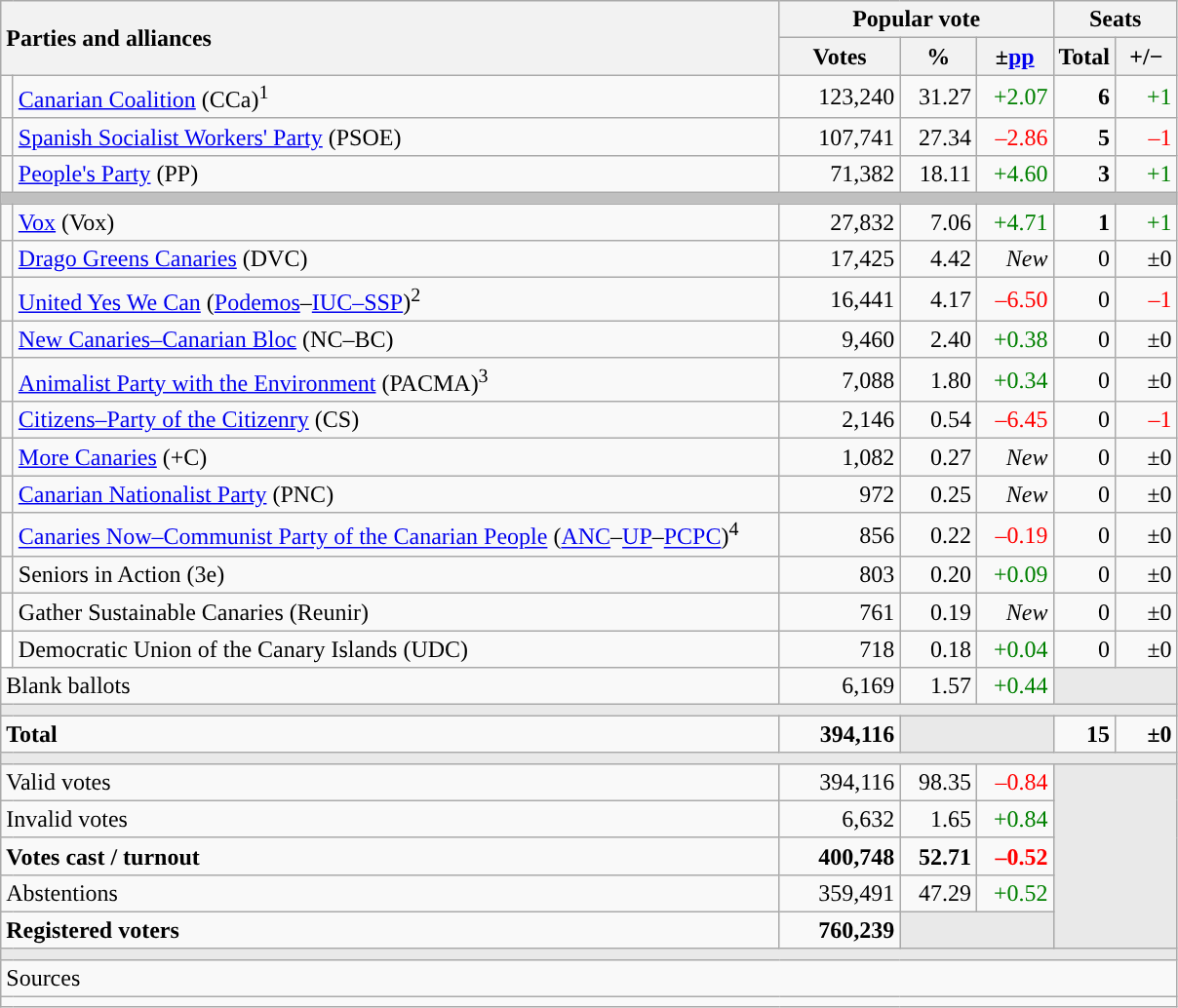<table class="wikitable" style="text-align:right;">
<tr>
<th style="text-align:left;" rowspan="2" colspan="2" width="525">Parties and alliances</th>
<th colspan="3">Popular vote</th>
<th colspan="2">Seats</th>
</tr>
<tr>
<th width="75">Votes</th>
<th width="45">%</th>
<th width="45">±<a href='#'>pp</a></th>
<th width="35">Total</th>
<th width="35">+/−</th>
</tr>
<tr>
<td width="1" style="color:inherit;background:"></td>
<td align="left"><a href='#'>Canarian Coalition</a> (CCa)<sup>1</sup></td>
<td>123,240</td>
<td>31.27</td>
<td style="color:green;">+2.07</td>
<td><strong>6</strong></td>
<td style="color:green;">+1</td>
</tr>
<tr>
<td style="color:inherit;background:"></td>
<td align="left"><a href='#'>Spanish Socialist Workers' Party</a> (PSOE)</td>
<td>107,741</td>
<td>27.34</td>
<td style="color:red;">–2.86</td>
<td><strong>5</strong></td>
<td style="color:red;">–1</td>
</tr>
<tr>
<td style="color:inherit;background:"></td>
<td align="left"><a href='#'>People's Party</a> (PP)</td>
<td>71,382</td>
<td>18.11</td>
<td style="color:green;">+4.60</td>
<td><strong>3</strong></td>
<td style="color:green;">+1</td>
</tr>
<tr>
<td colspan="7" bgcolor="#C0C0C0"></td>
</tr>
<tr>
<td style="color:inherit;background:"></td>
<td align="left"><a href='#'>Vox</a> (Vox)</td>
<td>27,832</td>
<td>7.06</td>
<td style="color:green;">+4.71</td>
<td><strong>1</strong></td>
<td style="color:green;">+1</td>
</tr>
<tr>
<td style="color:inherit;background:"></td>
<td align="left"><a href='#'>Drago Greens Canaries</a> (DVC)</td>
<td>17,425</td>
<td>4.42</td>
<td><em>New</em></td>
<td>0</td>
<td>±0</td>
</tr>
<tr>
<td style="color:inherit;background:"></td>
<td align="left"><a href='#'>United Yes We Can</a> (<a href='#'>Podemos</a>–<a href='#'>IUC–SSP</a>)<sup>2</sup></td>
<td>16,441</td>
<td>4.17</td>
<td style="color:red;">–6.50</td>
<td>0</td>
<td style="color:red;">–1</td>
</tr>
<tr>
<td style="color:inherit;background:"></td>
<td align="left"><a href='#'>New Canaries–Canarian Bloc</a> (NC–BC)</td>
<td>9,460</td>
<td>2.40</td>
<td style="color:green;">+0.38</td>
<td>0</td>
<td>±0</td>
</tr>
<tr>
<td style="color:inherit;background:"></td>
<td align="left"><a href='#'>Animalist Party with the Environment</a> (PACMA)<sup>3</sup></td>
<td>7,088</td>
<td>1.80</td>
<td style="color:green;">+0.34</td>
<td>0</td>
<td>±0</td>
</tr>
<tr>
<td style="color:inherit;background:"></td>
<td align="left"><a href='#'>Citizens–Party of the Citizenry</a> (CS)</td>
<td>2,146</td>
<td>0.54</td>
<td style="color:red;">–6.45</td>
<td>0</td>
<td style="color:red;">–1</td>
</tr>
<tr>
<td style="color:inherit;background:"></td>
<td align="left"><a href='#'>More Canaries</a> (+C)</td>
<td>1,082</td>
<td>0.27</td>
<td><em>New</em></td>
<td>0</td>
<td>±0</td>
</tr>
<tr>
<td style="color:inherit;background:"></td>
<td align="left"><a href='#'>Canarian Nationalist Party</a> (PNC)</td>
<td>972</td>
<td>0.25</td>
<td><em>New</em></td>
<td>0</td>
<td>±0</td>
</tr>
<tr>
<td style="color:inherit;background:"></td>
<td align="left"><a href='#'>Canaries Now–Communist Party of the Canarian People</a> (<a href='#'>ANC</a>–<a href='#'>UP</a>–<a href='#'>PCPC</a>)<sup>4</sup></td>
<td>856</td>
<td>0.22</td>
<td style="color:red;">–0.19</td>
<td>0</td>
<td>±0</td>
</tr>
<tr>
<td style="color:inherit;background:"></td>
<td align="left">Seniors in Action (3e)</td>
<td>803</td>
<td>0.20</td>
<td style="color:green;">+0.09</td>
<td>0</td>
<td>±0</td>
</tr>
<tr>
<td style="color:inherit;background:"></td>
<td align="left">Gather Sustainable Canaries (Reunir)</td>
<td>761</td>
<td>0.19</td>
<td><em>New</em></td>
<td>0</td>
<td>±0</td>
</tr>
<tr>
<td bgcolor="white"></td>
<td align="left">Democratic Union of the Canary Islands (UDC)</td>
<td>718</td>
<td>0.18</td>
<td style="color:green;">+0.04</td>
<td>0</td>
<td>±0</td>
</tr>
<tr>
<td align="left" colspan="2">Blank ballots</td>
<td>6,169</td>
<td>1.57</td>
<td style="color:green;">+0.44</td>
<td bgcolor="#E9E9E9" colspan="2"></td>
</tr>
<tr>
<td colspan="7" bgcolor="#E9E9E9"></td>
</tr>
<tr style="font-weight:bold;">
<td align="left" colspan="2">Total</td>
<td>394,116</td>
<td bgcolor="#E9E9E9" colspan="2"></td>
<td>15</td>
<td>±0</td>
</tr>
<tr>
<td colspan="7" bgcolor="#E9E9E9"></td>
</tr>
<tr>
<td align="left" colspan="2">Valid votes</td>
<td>394,116</td>
<td>98.35</td>
<td style="color:red;">–0.84</td>
<td bgcolor="#E9E9E9" colspan="2" rowspan="5"></td>
</tr>
<tr>
<td align="left" colspan="2">Invalid votes</td>
<td>6,632</td>
<td>1.65</td>
<td style="color:green;">+0.84</td>
</tr>
<tr style="font-weight:bold;">
<td align="left" colspan="2">Votes cast / turnout</td>
<td>400,748</td>
<td>52.71</td>
<td style="color:red;">–0.52</td>
</tr>
<tr>
<td align="left" colspan="2">Abstentions</td>
<td>359,491</td>
<td>47.29</td>
<td style="color:green;">+0.52</td>
</tr>
<tr style="font-weight:bold;">
<td align="left" colspan="2">Registered voters</td>
<td>760,239</td>
<td bgcolor="#E9E9E9" colspan="2"></td>
</tr>
<tr>
<td colspan="7" bgcolor="#E9E9E9"></td>
</tr>
<tr>
<td align="left" colspan="7">Sources</td>
</tr>
<tr>
<td colspan="9" style="text-align:left;font-size:95%;max-width:790px;"></td>
</tr>
</table>
